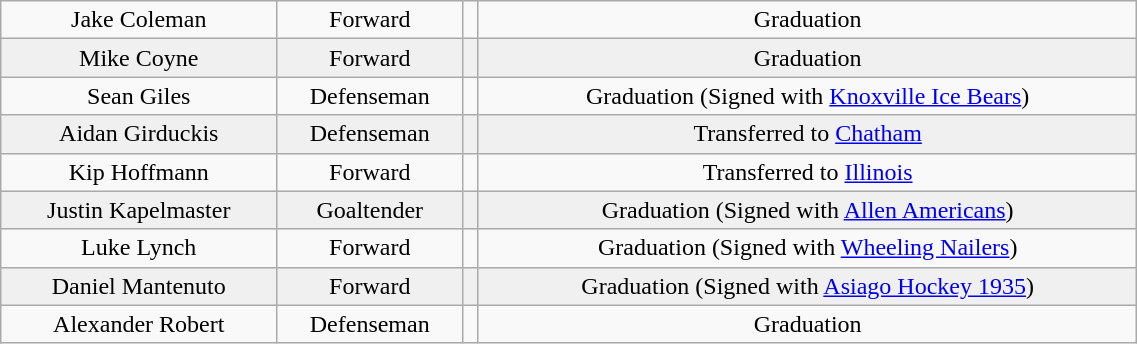<table class="wikitable" width="60%">
<tr align="center" bgcolor="">
<td>Jake Coleman</td>
<td>Forward</td>
<td></td>
<td>Graduation</td>
</tr>
<tr align="center" bgcolor="f0f0f0">
<td>Mike Coyne</td>
<td>Forward</td>
<td></td>
<td>Graduation</td>
</tr>
<tr align="center" bgcolor="">
<td>Sean Giles</td>
<td>Defenseman</td>
<td></td>
<td>Graduation (Signed with <a href='#'>Knoxville Ice Bears</a>)</td>
</tr>
<tr align="center" bgcolor="f0f0f0">
<td>Aidan Girduckis</td>
<td>Defenseman</td>
<td></td>
<td>Transferred to <a href='#'>Chatham</a></td>
</tr>
<tr align="center" bgcolor="">
<td>Kip Hoffmann</td>
<td>Forward</td>
<td></td>
<td>Transferred to <a href='#'>Illinois</a></td>
</tr>
<tr align="center" bgcolor="f0f0f0">
<td>Justin Kapelmaster</td>
<td>Goaltender</td>
<td></td>
<td>Graduation (Signed with <a href='#'>Allen Americans</a>)</td>
</tr>
<tr align="center" bgcolor="">
<td>Luke Lynch</td>
<td>Forward</td>
<td></td>
<td>Graduation (Signed with <a href='#'>Wheeling Nailers</a>)</td>
</tr>
<tr align="center" bgcolor="f0f0f0">
<td>Daniel Mantenuto</td>
<td>Forward</td>
<td></td>
<td>Graduation (Signed with <a href='#'>Asiago Hockey 1935</a>)</td>
</tr>
<tr align="center" bgcolor="">
<td>Alexander Robert</td>
<td>Defenseman</td>
<td></td>
<td>Graduation</td>
</tr>
</table>
